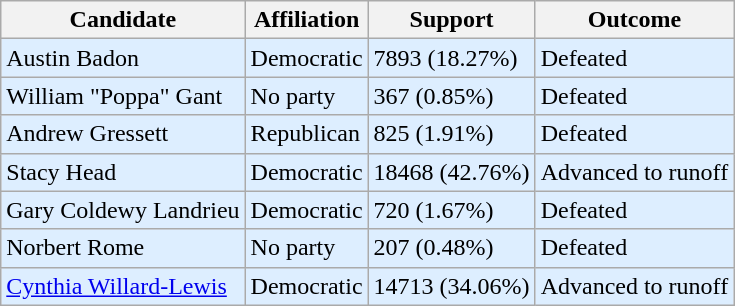<table class="wikitable">
<tr>
<th>Candidate</th>
<th>Affiliation</th>
<th>Support</th>
<th>Outcome</th>
</tr>
<tr>
<td style="background:#DDEEFF;">Austin Badon</td>
<td style="background:#DDEEFF;">Democratic</td>
<td style="background:#DDEEFF;">7893 (18.27%)</td>
<td style="background:#DDEEFF;">Defeated</td>
</tr>
<tr>
<td style="background:#DDEEFF;">William "Poppa" Gant</td>
<td style="background:#DDEEFF;">No party</td>
<td style="background:#DDEEFF;">367 (0.85%)</td>
<td style="background:#DDEEFF;">Defeated</td>
</tr>
<tr>
<td style="background:#DDEEFF;">Andrew Gressett</td>
<td style="background:#DDEEFF;">Republican</td>
<td style="background:#DDEEFF;">825 (1.91%)</td>
<td style="background:#DDEEFF;">Defeated</td>
</tr>
<tr>
<td style="background:#DDEEFF;">Stacy Head</td>
<td style="background:#DDEEFF;">Democratic</td>
<td style="background:#DDEEFF;">18468 (42.76%)</td>
<td style="background:#DDEEFF;">Advanced to runoff</td>
</tr>
<tr>
<td style="background:#DDEEFF;">Gary Coldewy Landrieu</td>
<td style="background:#DDEEFF;">Democratic</td>
<td style="background:#DDEEFF;">720 (1.67%)</td>
<td style="background:#DDEEFF;">Defeated</td>
</tr>
<tr>
<td style="background:#DDEEFF;">Norbert Rome</td>
<td style="background:#DDEEFF;">No party</td>
<td style="background:#DDEEFF;">207 (0.48%)</td>
<td style="background:#DDEEFF;">Defeated</td>
</tr>
<tr>
<td style="background:#DDEEFF;"><a href='#'>Cynthia Willard-Lewis</a></td>
<td style="background:#DDEEFF;">Democratic</td>
<td style="background:#DDEEFF;">14713 (34.06%)</td>
<td style="background:#DDEEFF;">Advanced to runoff</td>
</tr>
</table>
